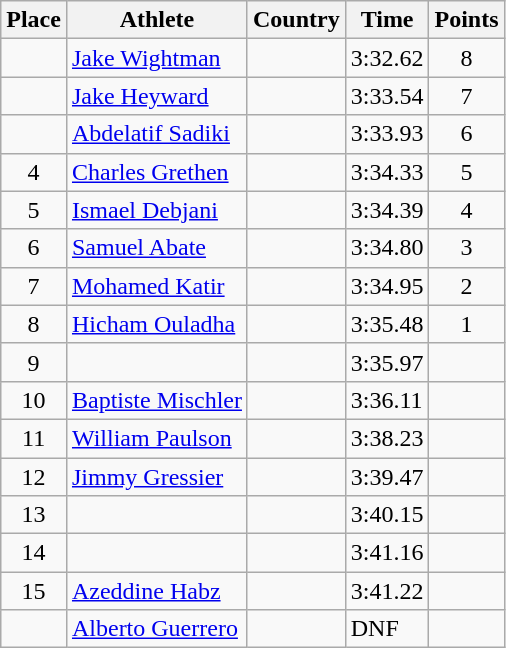<table class="wikitable">
<tr>
<th>Place</th>
<th>Athlete</th>
<th>Country</th>
<th>Time</th>
<th>Points</th>
</tr>
<tr>
<td align=center></td>
<td><a href='#'>Jake Wightman</a></td>
<td></td>
<td>3:32.62</td>
<td align=center>8</td>
</tr>
<tr>
<td align=center></td>
<td><a href='#'>Jake Heyward</a></td>
<td></td>
<td>3:33.54</td>
<td align=center>7</td>
</tr>
<tr>
<td align=center></td>
<td><a href='#'>Abdelatif Sadiki</a></td>
<td></td>
<td>3:33.93</td>
<td align=center>6</td>
</tr>
<tr>
<td align=center>4</td>
<td><a href='#'>Charles Grethen</a></td>
<td></td>
<td>3:34.33</td>
<td align=center>5</td>
</tr>
<tr>
<td align=center>5</td>
<td><a href='#'>Ismael Debjani</a></td>
<td></td>
<td>3:34.39</td>
<td align=center>4</td>
</tr>
<tr>
<td align=center>6</td>
<td><a href='#'>Samuel Abate</a></td>
<td></td>
<td>3:34.80</td>
<td align=center>3</td>
</tr>
<tr>
<td align=center>7</td>
<td><a href='#'>Mohamed Katir</a></td>
<td></td>
<td>3:34.95</td>
<td align=center>2</td>
</tr>
<tr>
<td align=center>8</td>
<td><a href='#'>Hicham Ouladha</a></td>
<td></td>
<td>3:35.48</td>
<td align=center>1</td>
</tr>
<tr>
<td align=center>9</td>
<td></td>
<td></td>
<td>3:35.97</td>
<td align=center></td>
</tr>
<tr>
<td align=center>10</td>
<td><a href='#'>Baptiste Mischler</a></td>
<td></td>
<td>3:36.11</td>
<td align=center></td>
</tr>
<tr>
<td align=center>11</td>
<td><a href='#'>William Paulson</a></td>
<td></td>
<td>3:38.23</td>
<td align=center></td>
</tr>
<tr>
<td align=center>12</td>
<td><a href='#'>Jimmy Gressier</a></td>
<td></td>
<td>3:39.47</td>
<td align=center></td>
</tr>
<tr>
<td align=center>13</td>
<td></td>
<td></td>
<td>3:40.15</td>
<td align=center></td>
</tr>
<tr>
<td align=center>14</td>
<td></td>
<td></td>
<td>3:41.16</td>
<td align=center></td>
</tr>
<tr>
<td align=center>15</td>
<td><a href='#'>Azeddine Habz</a></td>
<td></td>
<td>3:41.22</td>
<td align=center></td>
</tr>
<tr>
<td align=center></td>
<td><a href='#'>Alberto Guerrero</a></td>
<td></td>
<td>DNF</td>
<td align=center></td>
</tr>
</table>
